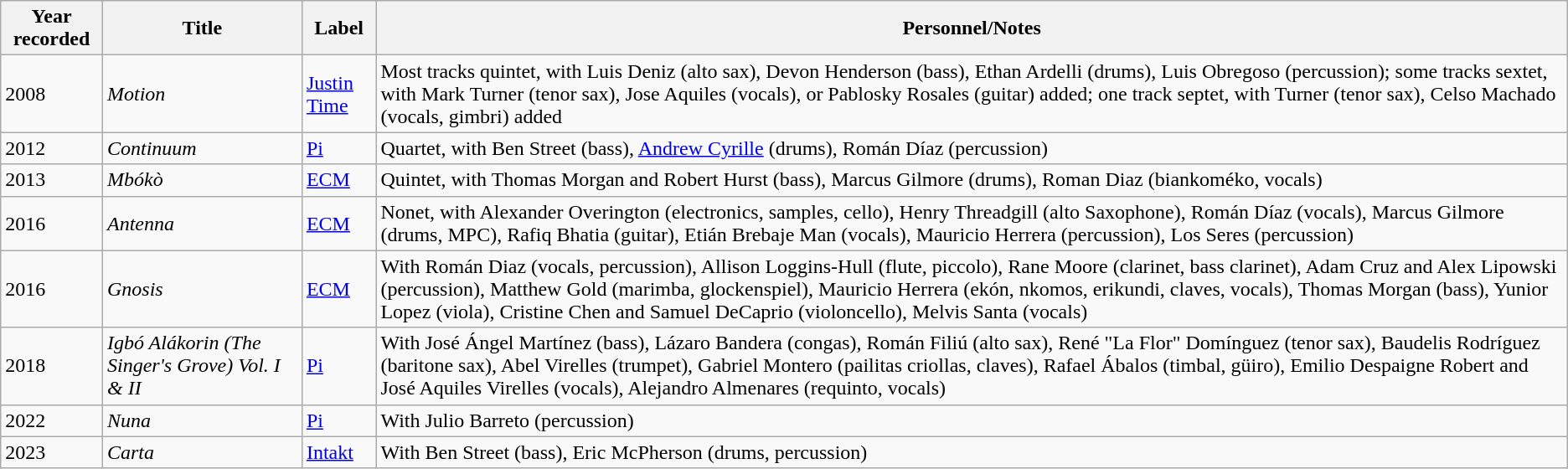<table class="wikitable sortable">
<tr>
<th>Year recorded</th>
<th>Title</th>
<th>Label</th>
<th>Personnel/Notes</th>
</tr>
<tr>
<td>2008</td>
<td><em>Motion</em></td>
<td><a href='#'>Justin Time</a></td>
<td>Most tracks quintet, with Luis Deniz (alto sax), Devon Henderson (bass), Ethan Ardelli (drums), Luis Obregoso (percussion); some tracks sextet, with Mark Turner (tenor sax), Jose Aquiles (vocals), or Pablosky Rosales (guitar) added; one track septet, with Turner (tenor sax), Celso Machado (vocals, gimbri) added</td>
</tr>
<tr>
<td>2012</td>
<td><em>Continuum</em></td>
<td><a href='#'>Pi</a></td>
<td>Quartet, with Ben Street (bass), <a href='#'>Andrew Cyrille</a> (drums), Román Díaz (percussion)</td>
</tr>
<tr>
<td>2013</td>
<td><em>Mbókò</em></td>
<td><a href='#'>ECM</a></td>
<td>Quintet, with Thomas Morgan and Robert Hurst (bass), Marcus Gilmore (drums), Roman Diaz (biankoméko, vocals)</td>
</tr>
<tr>
<td>2016</td>
<td><em>Antenna</em></td>
<td><a href='#'>ECM</a></td>
<td>Nonet, with Alexander Overington (electronics, samples, cello), Henry Threadgill (alto Saxophone), Román Díaz (vocals), Marcus Gilmore (drums, MPC), Rafiq Bhatia (guitar), Etián Brebaje Man (vocals), Mauricio Herrera (percussion), Los Seres (percussion)</td>
</tr>
<tr>
<td>2016</td>
<td><em>Gnosis</em></td>
<td><a href='#'>ECM</a></td>
<td>With Román Diaz (vocals, percussion), Allison Loggins-Hull (flute, piccolo), Rane Moore (clarinet, bass clarinet), Adam Cruz and Alex Lipowski (percussion), Matthew Gold (marimba, glockenspiel), Mauricio Herrera (ekón, nkomos, erikundi, claves, vocals), Thomas Morgan (bass), Yunior Lopez (viola), Cristine Chen and Samuel DeCaprio (violoncello), Melvis Santa (vocals)</td>
</tr>
<tr>
<td>2018</td>
<td><em>Igbó Alákorin (The Singer's Grove) Vol. I & II</em></td>
<td><a href='#'>Pi</a></td>
<td>With José Ángel Martínez (bass), Lázaro Bandera (congas), Román Filiú (alto sax), René "La Flor" Domínguez (tenor sax), Baudelis Rodríguez (baritone sax), Abel Virelles (trumpet), Gabriel Montero (pailitas criollas, claves), Rafael Ábalos (timbal, güiro), Emilio Despaigne Robert and José Aquiles Virelles (vocals), Alejandro Almenares (requinto, vocals)</td>
</tr>
<tr>
<td>2022</td>
<td><em>Nuna</em></td>
<td><a href='#'>Pi</a></td>
<td>With Julio Barreto (percussion)</td>
</tr>
<tr>
<td>2023</td>
<td><em>Carta</em></td>
<td><a href='#'>Intakt</a></td>
<td>With Ben Street (bass), Eric McPherson (drums, percussion)</td>
</tr>
</table>
